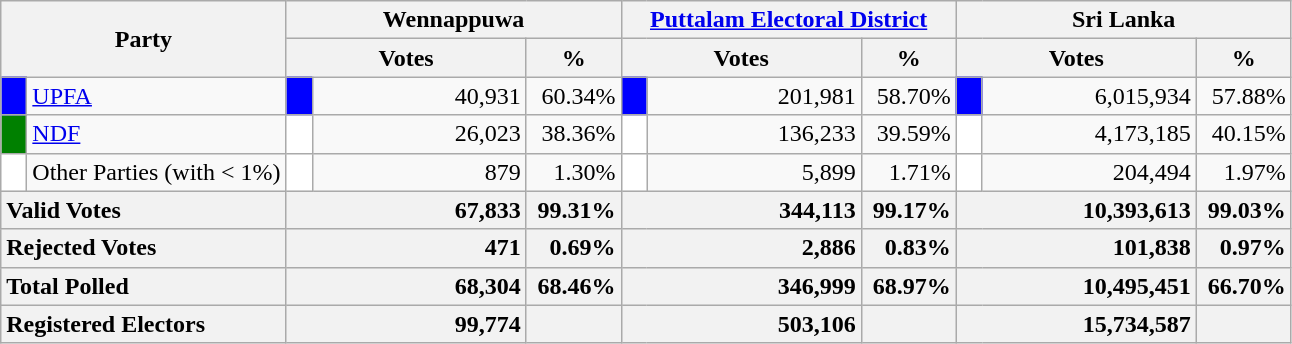<table class="wikitable">
<tr>
<th colspan="2" width="144px"rowspan="2">Party</th>
<th colspan="3" width="216px">Wennappuwa</th>
<th colspan="3" width="216px"><a href='#'>Puttalam Electoral District</a></th>
<th colspan="3" width="216px">Sri Lanka</th>
</tr>
<tr>
<th colspan="2" width="144px">Votes</th>
<th>%</th>
<th colspan="2" width="144px">Votes</th>
<th>%</th>
<th colspan="2" width="144px">Votes</th>
<th>%</th>
</tr>
<tr>
<td style="background-color:blue;" width="10px"></td>
<td style="text-align:left;"><a href='#'>UPFA</a></td>
<td style="background-color:blue;" width="10px"></td>
<td style="text-align:right;">40,931</td>
<td style="text-align:right;">60.34%</td>
<td style="background-color:blue;" width="10px"></td>
<td style="text-align:right;">201,981</td>
<td style="text-align:right;">58.70%</td>
<td style="background-color:blue;" width="10px"></td>
<td style="text-align:right;">6,015,934</td>
<td style="text-align:right;">57.88%</td>
</tr>
<tr>
<td style="background-color:green;" width="10px"></td>
<td style="text-align:left;"><a href='#'>NDF</a></td>
<td style="background-color:white;" width="10px"></td>
<td style="text-align:right;">26,023</td>
<td style="text-align:right;">38.36%</td>
<td style="background-color:white;" width="10px"></td>
<td style="text-align:right;">136,233</td>
<td style="text-align:right;">39.59%</td>
<td style="background-color:white;" width="10px"></td>
<td style="text-align:right;">4,173,185</td>
<td style="text-align:right;">40.15%</td>
</tr>
<tr>
<td style="background-color:white;" width="10px"></td>
<td style="text-align:left;">Other Parties (with < 1%)</td>
<td style="background-color:white;" width="10px"></td>
<td style="text-align:right;">879</td>
<td style="text-align:right;">1.30%</td>
<td style="background-color:white;" width="10px"></td>
<td style="text-align:right;">5,899</td>
<td style="text-align:right;">1.71%</td>
<td style="background-color:white;" width="10px"></td>
<td style="text-align:right;">204,494</td>
<td style="text-align:right;">1.97%</td>
</tr>
<tr>
<th colspan="2" width="144px"style="text-align:left;">Valid Votes</th>
<th style="text-align:right;"colspan="2" width="144px">67,833</th>
<th style="text-align:right;">99.31%</th>
<th style="text-align:right;"colspan="2" width="144px">344,113</th>
<th style="text-align:right;">99.17%</th>
<th style="text-align:right;"colspan="2" width="144px">10,393,613</th>
<th style="text-align:right;">99.03%</th>
</tr>
<tr>
<th colspan="2" width="144px"style="text-align:left;">Rejected Votes</th>
<th style="text-align:right;"colspan="2" width="144px">471</th>
<th style="text-align:right;">0.69%</th>
<th style="text-align:right;"colspan="2" width="144px">2,886</th>
<th style="text-align:right;">0.83%</th>
<th style="text-align:right;"colspan="2" width="144px">101,838</th>
<th style="text-align:right;">0.97%</th>
</tr>
<tr>
<th colspan="2" width="144px"style="text-align:left;">Total Polled</th>
<th style="text-align:right;"colspan="2" width="144px">68,304</th>
<th style="text-align:right;">68.46%</th>
<th style="text-align:right;"colspan="2" width="144px">346,999</th>
<th style="text-align:right;">68.97%</th>
<th style="text-align:right;"colspan="2" width="144px">10,495,451</th>
<th style="text-align:right;">66.70%</th>
</tr>
<tr>
<th colspan="2" width="144px"style="text-align:left;">Registered Electors</th>
<th style="text-align:right;"colspan="2" width="144px">99,774</th>
<th></th>
<th style="text-align:right;"colspan="2" width="144px">503,106</th>
<th></th>
<th style="text-align:right;"colspan="2" width="144px">15,734,587</th>
<th></th>
</tr>
</table>
